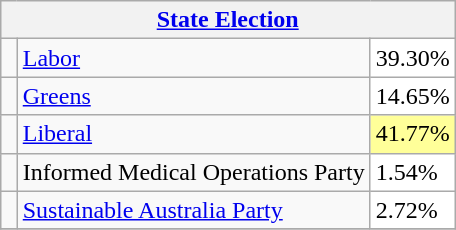<table class="wikitable" style="float:right; margin-left:1em">
<tr>
<th colspan=3><a href='#'>State Election</a></th>
</tr>
<tr>
<td> </td>
<td><a href='#'>Labor</a></td>
<td bgcolor="FFFFFF">39.30%</td>
</tr>
<tr>
<td> </td>
<td><a href='#'>Greens</a></td>
<td bgcolor="FFFFFF">14.65%</td>
</tr>
<tr>
<td> </td>
<td><a href='#'>Liberal</a></td>
<td bgcolor="FFFF99">41.77%</td>
</tr>
<tr>
<td> </td>
<td>Informed Medical Operations Party</td>
<td bgcolor="FFFFFF">1.54%</td>
</tr>
<tr>
<td> </td>
<td><a href='#'>Sustainable Australia Party</a></td>
<td bgcolor="FFFFFF">2.72%</td>
</tr>
<tr>
</tr>
</table>
